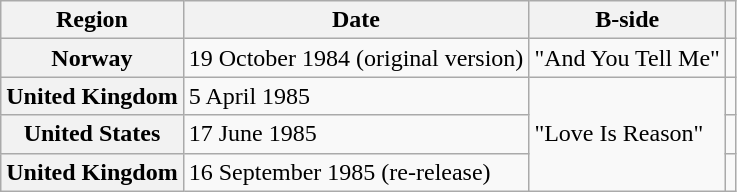<table class="wikitable plainrowheaders">
<tr>
<th scope="col">Region</th>
<th scope="col">Date</th>
<th scope="col">B-side</th>
<th scope="col"></th>
</tr>
<tr>
<th scope="row">Norway</th>
<td>19 October 1984 (original version)</td>
<td>"And You Tell Me"</td>
<td></td>
</tr>
<tr>
<th scope="row">United Kingdom</th>
<td>5 April 1985</td>
<td rowspan="3">"Love Is Reason"</td>
<td></td>
</tr>
<tr>
<th scope="row">United States</th>
<td>17 June 1985</td>
<td></td>
</tr>
<tr>
<th scope="row">United Kingdom</th>
<td>16 September 1985 (re-release)</td>
<td></td>
</tr>
</table>
